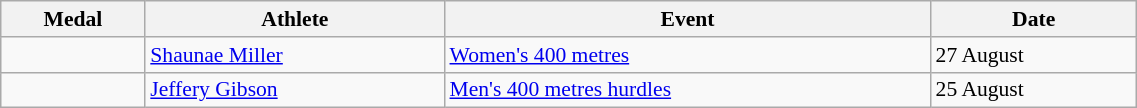<table class="wikitable" style="font-size:90%" width=60%>
<tr>
<th>Medal</th>
<th>Athlete</th>
<th>Event</th>
<th>Date</th>
</tr>
<tr>
<td></td>
<td><a href='#'>Shaunae Miller</a></td>
<td><a href='#'>Women's 400 metres</a></td>
<td>27 August</td>
</tr>
<tr>
<td></td>
<td><a href='#'>Jeffery Gibson</a></td>
<td><a href='#'>Men's 400 metres hurdles</a></td>
<td>25 August</td>
</tr>
</table>
